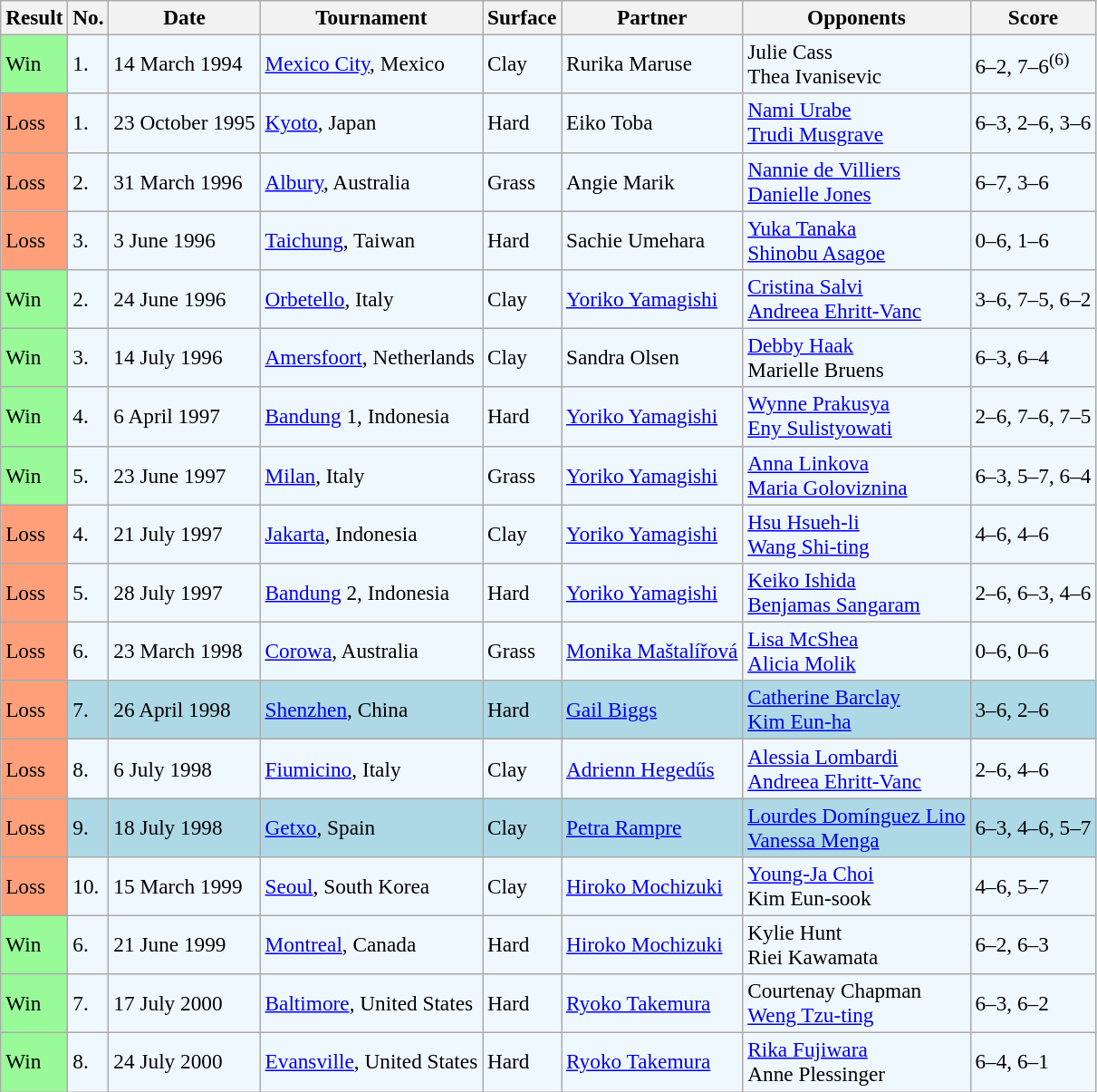<table class="sortable wikitable" style=font-size:97%>
<tr>
<th>Result</th>
<th>No.</th>
<th>Date</th>
<th>Tournament</th>
<th>Surface</th>
<th>Partner</th>
<th>Opponents</th>
<th>Score</th>
</tr>
<tr style="background:#f0f8ff;">
<td style="background:#98fb98;">Win</td>
<td>1.</td>
<td>14 March 1994</td>
<td><a href='#'>Mexico City</a>, Mexico</td>
<td>Clay</td>
<td> Rurika Maruse</td>
<td> Julie Cass <br>  Thea Ivanisevic</td>
<td>6–2, 7–6<sup>(6)</sup></td>
</tr>
<tr style="background:#f0f8ff;">
<td style="background:#ffa07a;">Loss</td>
<td>1.</td>
<td>23 October 1995</td>
<td><a href='#'>Kyoto</a>, Japan</td>
<td>Hard</td>
<td> Eiko Toba</td>
<td> <a href='#'>Nami Urabe</a> <br>  <a href='#'>Trudi Musgrave</a></td>
<td>6–3, 2–6, 3–6</td>
</tr>
<tr style="background:#f0f8ff;">
<td style="background:#ffa07a;">Loss</td>
<td>2.</td>
<td>31 March 1996</td>
<td><a href='#'>Albury</a>, Australia</td>
<td>Grass</td>
<td> Angie Marik</td>
<td> <a href='#'>Nannie de Villiers</a> <br>  <a href='#'>Danielle Jones</a></td>
<td>6–7, 3–6</td>
</tr>
<tr bgcolor="#f0f8ff">
<td style="background:#ffa07a;">Loss</td>
<td>3.</td>
<td>3 June 1996</td>
<td><a href='#'>Taichung</a>, Taiwan</td>
<td>Hard</td>
<td> Sachie Umehara</td>
<td> <a href='#'>Yuka Tanaka</a> <br>  <a href='#'>Shinobu Asagoe</a></td>
<td>0–6, 1–6</td>
</tr>
<tr style="background:#f0f8ff;">
<td style="background:#98fb98;">Win</td>
<td>2.</td>
<td>24 June 1996</td>
<td><a href='#'>Orbetello</a>, Italy</td>
<td>Clay</td>
<td> <a href='#'>Yoriko Yamagishi</a></td>
<td> <a href='#'>Cristina Salvi</a> <br> <a href='#'>Andreea Ehritt-Vanc</a></td>
<td>3–6, 7–5, 6–2</td>
</tr>
<tr bgcolor="#f0f8ff">
<td style="background:#98fb98;">Win</td>
<td>3.</td>
<td>14 July 1996</td>
<td><a href='#'>Amersfoort</a>, Netherlands</td>
<td>Clay</td>
<td> Sandra Olsen</td>
<td> <a href='#'>Debby Haak</a> <br>  Marielle Bruens</td>
<td>6–3, 6–4</td>
</tr>
<tr style="background:#f0f8ff;">
<td style="background:#98fb98;">Win</td>
<td>4.</td>
<td>6 April 1997</td>
<td><a href='#'>Bandung</a> 1, Indonesia</td>
<td>Hard</td>
<td> <a href='#'>Yoriko Yamagishi</a></td>
<td> <a href='#'>Wynne Prakusya</a> <br>  <a href='#'>Eny Sulistyowati</a></td>
<td>2–6, 7–6, 7–5</td>
</tr>
<tr style="background:#f0f8ff;">
<td style="background:#98fb98;">Win</td>
<td>5.</td>
<td>23 June 1997</td>
<td><a href='#'>Milan</a>, Italy</td>
<td>Grass</td>
<td> <a href='#'>Yoriko Yamagishi</a></td>
<td> <a href='#'>Anna Linkova</a> <br>  <a href='#'>Maria Goloviznina</a></td>
<td>6–3, 5–7, 6–4</td>
</tr>
<tr style="background:#f0f8ff;">
<td style="background:#ffa07a;">Loss</td>
<td>4.</td>
<td>21 July 1997</td>
<td><a href='#'>Jakarta</a>, Indonesia</td>
<td>Clay</td>
<td> <a href='#'>Yoriko Yamagishi</a></td>
<td> <a href='#'>Hsu Hsueh-li</a> <br>  <a href='#'>Wang Shi-ting</a></td>
<td>4–6, 4–6</td>
</tr>
<tr bgcolor="#f0f8ff">
<td style="background:#ffa07a;">Loss</td>
<td>5.</td>
<td>28 July 1997</td>
<td><a href='#'>Bandung</a> 2, Indonesia</td>
<td>Hard</td>
<td> <a href='#'>Yoriko Yamagishi</a></td>
<td> <a href='#'>Keiko Ishida</a><br> <a href='#'>Benjamas Sangaram</a></td>
<td>2–6, 6–3, 4–6</td>
</tr>
<tr style="background:#f0f8ff;">
<td style="background:#ffa07a;">Loss</td>
<td>6.</td>
<td>23 March 1998</td>
<td><a href='#'>Corowa</a>, Australia</td>
<td>Grass</td>
<td> <a href='#'>Monika Maštalířová</a></td>
<td> <a href='#'>Lisa McShea</a> <br>  <a href='#'>Alicia Molik</a></td>
<td>0–6, 0–6</td>
</tr>
<tr bgcolor="lightblue">
<td style="background:#ffa07a;">Loss</td>
<td>7.</td>
<td>26 April 1998</td>
<td><a href='#'>Shenzhen</a>, China</td>
<td>Hard</td>
<td> <a href='#'>Gail Biggs</a></td>
<td> <a href='#'>Catherine Barclay</a><br> <a href='#'>Kim Eun-ha</a></td>
<td>3–6, 2–6</td>
</tr>
<tr style="background:#f0f8ff;">
<td style="background:#ffa07a;">Loss</td>
<td>8.</td>
<td>6 July 1998</td>
<td><a href='#'>Fiumicino</a>, Italy</td>
<td>Clay</td>
<td> <a href='#'>Adrienn Hegedűs</a></td>
<td> <a href='#'>Alessia Lombardi</a> <br>  <a href='#'>Andreea Ehritt-Vanc</a></td>
<td>2–6, 4–6</td>
</tr>
<tr style="background:lightblue;">
<td style="background:#ffa07a;">Loss</td>
<td>9.</td>
<td>18 July 1998</td>
<td><a href='#'>Getxo</a>, Spain</td>
<td>Clay</td>
<td> <a href='#'>Petra Rampre</a></td>
<td> <a href='#'>Lourdes Domínguez Lino</a> <br>  <a href='#'>Vanessa Menga</a></td>
<td>6–3, 4–6, 5–7</td>
</tr>
<tr style="background:#f0f8ff;">
<td style="background:#ffa07a;">Loss</td>
<td>10.</td>
<td>15 March 1999</td>
<td><a href='#'>Seoul</a>, South Korea</td>
<td>Clay</td>
<td> <a href='#'>Hiroko Mochizuki</a></td>
<td> <a href='#'>Young-Ja Choi</a> <br> Kim Eun-sook</td>
<td>4–6, 5–7</td>
</tr>
<tr style="background:#f0f8ff;">
<td style="background:#98fb98;">Win</td>
<td>6.</td>
<td>21 June 1999</td>
<td><a href='#'>Montreal</a>, Canada</td>
<td>Hard</td>
<td> <a href='#'>Hiroko Mochizuki</a></td>
<td> Kylie Hunt <br>  Riei Kawamata</td>
<td>6–2, 6–3</td>
</tr>
<tr style="background:#f0f8ff;">
<td style="background:#98fb98;">Win</td>
<td>7.</td>
<td>17 July 2000</td>
<td><a href='#'>Baltimore</a>, United States</td>
<td>Hard</td>
<td> <a href='#'>Ryoko Takemura</a></td>
<td> Courtenay Chapman <br>  <a href='#'>Weng Tzu-ting</a></td>
<td>6–3, 6–2</td>
</tr>
<tr bgcolor="#f0f8ff">
<td style="background:#98fb98;">Win</td>
<td>8.</td>
<td>24 July 2000</td>
<td><a href='#'>Evansville</a>, United States</td>
<td>Hard</td>
<td> <a href='#'>Ryoko Takemura</a></td>
<td> <a href='#'>Rika Fujiwara</a> <br>  Anne Plessinger</td>
<td>6–4, 6–1</td>
</tr>
</table>
